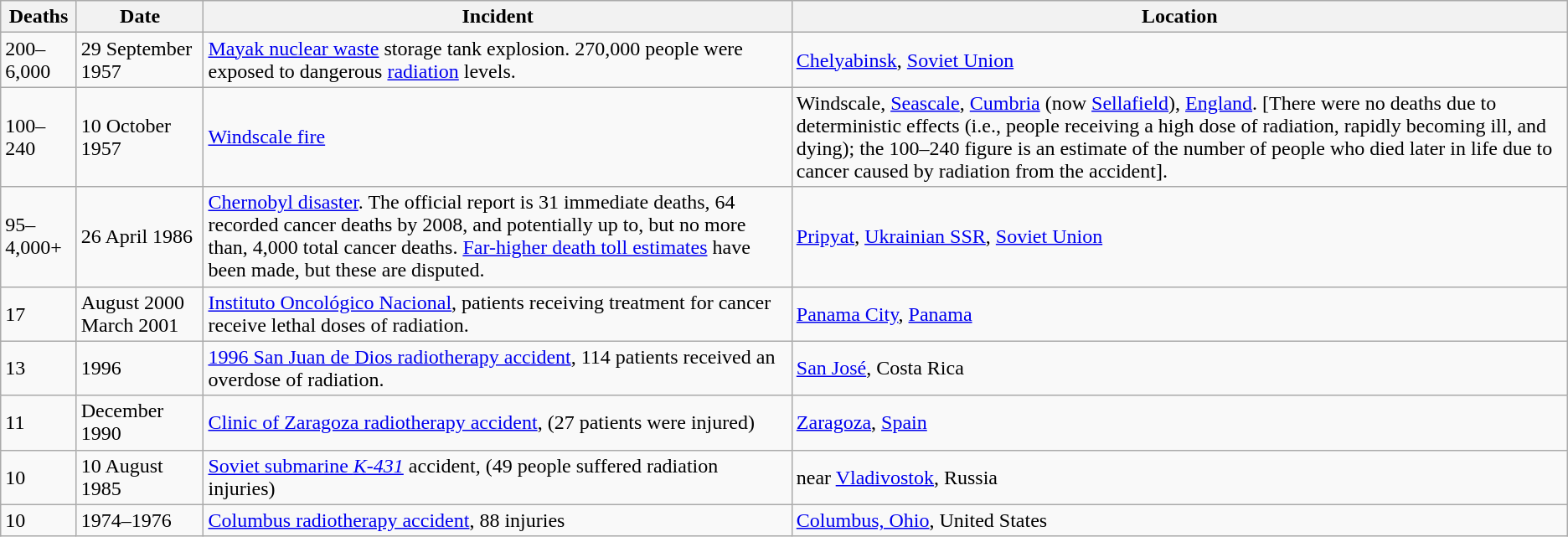<table class="wikitable sortable">
<tr>
<th data-sort-type="number">Deaths</th>
<th data-sort-type="date">Date</th>
<th>Incident</th>
<th>Location</th>
</tr>
<tr>
<td>200–6,000</td>
<td>29 September 1957</td>
<td><a href='#'>Mayak nuclear waste</a> storage tank explosion. 270,000 people were exposed to dangerous <a href='#'>radiation</a> levels.</td>
<td data-sort-value="ASRU"><a href='#'>Chelyabinsk</a>, <a href='#'>Soviet Union</a></td>
</tr>
<tr>
<td>100–240</td>
<td>10 October 1957</td>
<td><a href='#'>Windscale fire</a></td>
<td data-sort-value="EUGBEN">Windscale, <a href='#'>Seascale</a>, <a href='#'>Cumbria</a> (now <a href='#'>Sellafield</a>), <a href='#'>England</a>. [There were no deaths due to deterministic effects (i.e., people receiving a high dose of radiation, rapidly becoming ill, and dying); the 100–240 figure is an estimate of the number of people who died later in life due to cancer caused by radiation from the accident].</td>
</tr>
<tr>
<td>95–4,000+</td>
<td>26 April 1986</td>
<td><a href='#'>Chernobyl disaster</a>. The official report is 31 immediate deaths, 64 recorded cancer deaths by 2008, and potentially up to, but no more than, 4,000 total cancer deaths. <a href='#'>Far-higher death toll estimates</a> have been made, but these are disputed.</td>
<td data-sort-value="EUUA"><a href='#'>Pripyat</a>, <a href='#'>Ukrainian SSR</a>, <a href='#'>Soviet Union</a></td>
</tr>
<tr>
<td>17</td>
<td data-sort-value="1 August 2000">August 2000 March 2001</td>
<td><a href='#'>Instituto Oncológico Nacional</a>, patients receiving treatment for cancer receive lethal doses of radiation.</td>
<td data-sort-value="NAPA"><a href='#'>Panama City</a>, <a href='#'>Panama</a></td>
</tr>
<tr>
<td>13</td>
<td data-sort-value="1 January 1996">1996</td>
<td><a href='#'>1996 San Juan de Dios radiotherapy accident</a>, 114 patients received an overdose of radiation.</td>
<td data-sort-value="NACR"><a href='#'>San José</a>, Costa Rica</td>
</tr>
<tr>
<td>11</td>
<td data-sort-value="1 December 1990">December 1990</td>
<td><a href='#'>Clinic of Zaragoza radiotherapy accident</a>, (27 patients were injured)</td>
<td data-sort-value="EUSP"><a href='#'>Zaragoza</a>, <a href='#'>Spain</a></td>
</tr>
<tr>
<td>10</td>
<td>10 August 1985</td>
<td><a href='#'>Soviet submarine <em>K-431</em></a> accident, (49 people suffered radiation injuries)</td>
<td data-sort-value="ASRU">near <a href='#'>Vladivostok</a>, Russia</td>
</tr>
<tr>
<td>10</td>
<td data-sort-value="1 January 1974">1974–1976</td>
<td><a href='#'>Columbus radiotherapy accident</a>, 88 injuries</td>
<td data-sort-value="NAUS"><a href='#'>Columbus, Ohio</a>, United States</td>
</tr>
</table>
